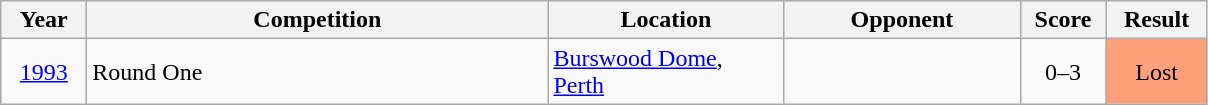<table class="wikitable">
<tr>
<th width="50">Year</th>
<th width="300">Competition</th>
<th width="150">Location</th>
<th width="150">Opponent</th>
<th width="50">Score</th>
<th width="60">Result</th>
</tr>
<tr>
<td align="center" rowspan="1"><a href='#'>1993</a></td>
<td>Round One</td>
<td><a href='#'>Burswood Dome</a>, <a href='#'>Perth</a></td>
<td></td>
<td align="center">0–3</td>
<td align="center" bgcolor="#FFA07A">Lost</td>
</tr>
</table>
